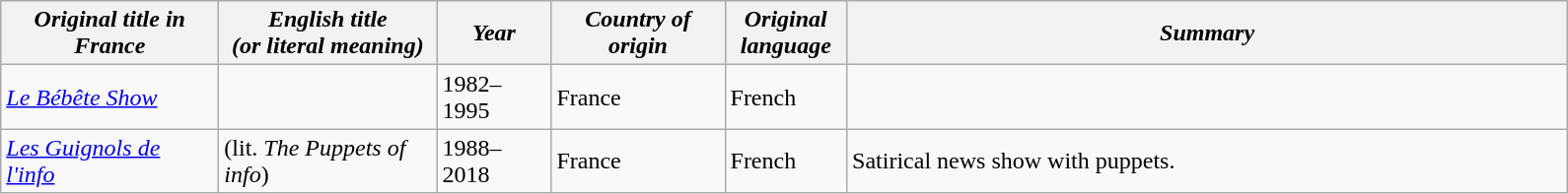<table class="wikitable">
<tr>
<th style="width:140px;"><em>Original title in France</em></th>
<th style="width:140px;"><em>English title<br>(or literal meaning)</em></th>
<th style="width:70px;"><em>Year</em></th>
<th style="width:110px;"><em>Country of origin</em></th>
<th style="width:75px;"><em>Original language</em></th>
<th style="width:480px;"><em>Summary</em></th>
</tr>
<tr>
<td><em><a href='#'>Le Bébête Show</a></em></td>
<td></td>
<td>1982–1995</td>
<td>France</td>
<td>French</td>
<td></td>
</tr>
<tr>
<td><em><a href='#'>Les Guignols de l'info</a></em></td>
<td>(lit. <em>The Puppets of info</em>)</td>
<td>1988–2018</td>
<td>France</td>
<td>French</td>
<td>Satirical news show with puppets.</td>
</tr>
</table>
